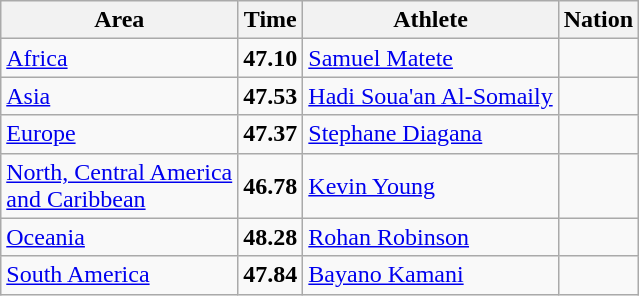<table class="wikitable">
<tr>
<th>Area</th>
<th>Time</th>
<th>Athlete</th>
<th>Nation</th>
</tr>
<tr>
<td><a href='#'>Africa</a> </td>
<td><strong>47.10</strong></td>
<td align=left><a href='#'>Samuel Matete</a></td>
<td></td>
</tr>
<tr>
<td><a href='#'>Asia</a> </td>
<td><strong>47.53</strong></td>
<td align=left><a href='#'>Hadi Soua'an Al-Somaily</a></td>
<td></td>
</tr>
<tr>
<td><a href='#'>Europe</a> </td>
<td><strong>47.37</strong></td>
<td align=left><a href='#'>Stephane Diagana</a></td>
<td></td>
</tr>
<tr>
<td><a href='#'>North, Central America<br> and Caribbean</a> </td>
<td><strong>46.78</strong> </td>
<td align=left><a href='#'>Kevin Young</a></td>
<td></td>
</tr>
<tr>
<td><a href='#'>Oceania</a> </td>
<td><strong>48.28</strong></td>
<td align=left><a href='#'>Rohan Robinson</a></td>
<td></td>
</tr>
<tr>
<td><a href='#'>South America</a> </td>
<td><strong>47.84</strong></td>
<td align=left><a href='#'>Bayano Kamani</a></td>
<td></td>
</tr>
</table>
